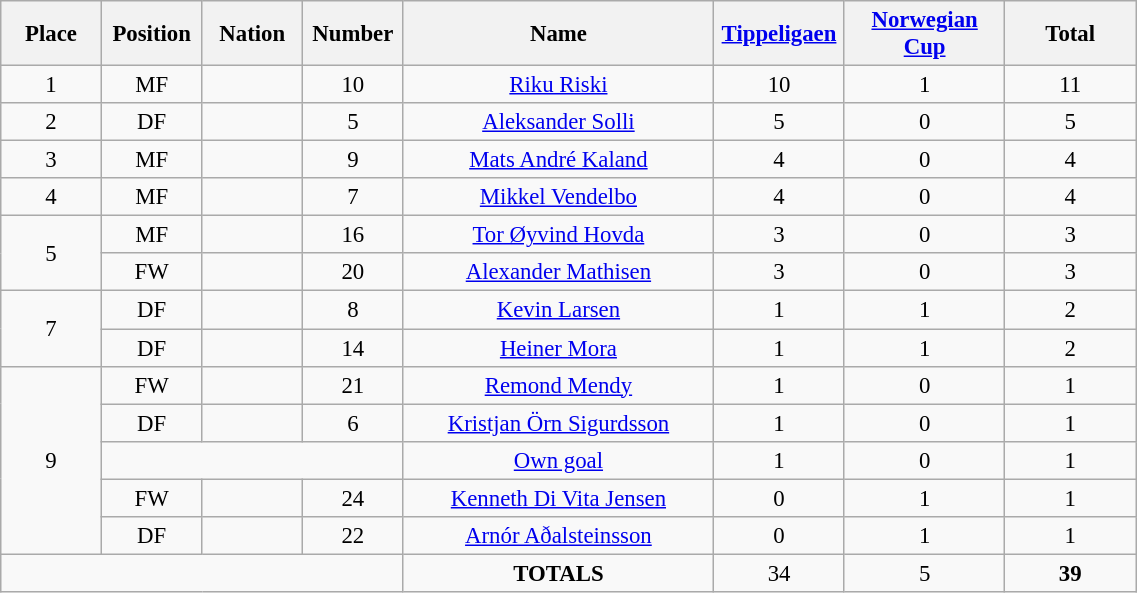<table class="wikitable" style="font-size: 95%; text-align: center;">
<tr>
<th width=60>Place</th>
<th width=60>Position</th>
<th width=60>Nation</th>
<th width=60>Number</th>
<th width=200>Name</th>
<th width=80><a href='#'>Tippeligaen</a></th>
<th width=100><a href='#'>Norwegian Cup</a></th>
<th width=80><strong>Total</strong></th>
</tr>
<tr>
<td>1</td>
<td>MF</td>
<td></td>
<td>10</td>
<td><a href='#'>Riku Riski</a></td>
<td>10</td>
<td>1</td>
<td>11</td>
</tr>
<tr>
<td>2</td>
<td>DF</td>
<td></td>
<td>5</td>
<td><a href='#'>Aleksander Solli</a></td>
<td>5</td>
<td>0</td>
<td>5</td>
</tr>
<tr>
<td>3</td>
<td>MF</td>
<td></td>
<td>9</td>
<td><a href='#'>Mats André Kaland</a></td>
<td>4</td>
<td>0</td>
<td>4</td>
</tr>
<tr>
<td>4</td>
<td>MF</td>
<td></td>
<td>7</td>
<td><a href='#'>Mikkel Vendelbo</a></td>
<td>4</td>
<td>0</td>
<td>4</td>
</tr>
<tr>
<td rowspan=2>5</td>
<td>MF</td>
<td></td>
<td>16</td>
<td><a href='#'>Tor Øyvind Hovda</a></td>
<td>3</td>
<td>0</td>
<td>3</td>
</tr>
<tr>
<td>FW</td>
<td></td>
<td>20</td>
<td><a href='#'>Alexander Mathisen</a></td>
<td>3</td>
<td>0</td>
<td>3</td>
</tr>
<tr>
<td rowspan=2>7</td>
<td>DF</td>
<td></td>
<td>8</td>
<td><a href='#'>Kevin Larsen</a></td>
<td>1</td>
<td>1</td>
<td>2</td>
</tr>
<tr>
<td>DF</td>
<td></td>
<td>14</td>
<td><a href='#'>Heiner Mora</a></td>
<td>1</td>
<td>1</td>
<td>2</td>
</tr>
<tr>
<td rowspan=5>9</td>
<td>FW</td>
<td></td>
<td>21</td>
<td><a href='#'>Remond Mendy</a></td>
<td>1</td>
<td>0</td>
<td>1</td>
</tr>
<tr>
<td>DF</td>
<td></td>
<td>6</td>
<td><a href='#'>Kristjan Örn Sigurdsson</a></td>
<td>1</td>
<td>0</td>
<td>1</td>
</tr>
<tr>
<td colspan=3></td>
<td><a href='#'>Own goal</a></td>
<td>1</td>
<td>0</td>
<td>1</td>
</tr>
<tr>
<td>FW</td>
<td></td>
<td>24</td>
<td><a href='#'>Kenneth Di Vita Jensen</a></td>
<td>0</td>
<td>1</td>
<td>1</td>
</tr>
<tr>
<td>DF</td>
<td></td>
<td>22</td>
<td><a href='#'>Arnór Aðalsteinsson</a></td>
<td>0</td>
<td>1</td>
<td>1</td>
</tr>
<tr>
<td colspan=4></td>
<td><strong>TOTALS</strong></td>
<td>34</td>
<td>5</td>
<td><strong>39</strong></td>
</tr>
</table>
